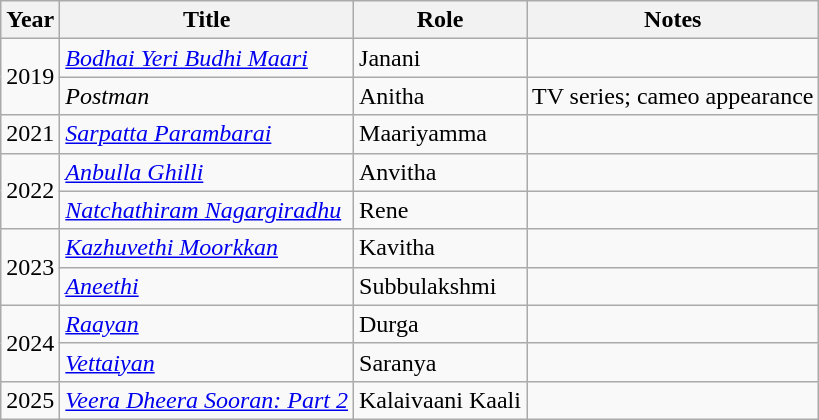<table class="wikitable unsortable">
<tr>
<th scope="col">Year</th>
<th scope="col">Title</th>
<th scope="col">Role</th>
<th class="unsortable" scope="col">Notes</th>
</tr>
<tr>
<td rowspan="2">2019</td>
<td><em><a href='#'>Bodhai Yeri Budhi Maari</a></em></td>
<td>Janani</td>
<td></td>
</tr>
<tr>
<td><em>Postman</em></td>
<td>Anitha</td>
<td>TV series; cameo appearance</td>
</tr>
<tr 2019 || >
<td>2021</td>
<td><em><a href='#'>Sarpatta Parambarai</a></em></td>
<td>Maariyamma</td>
<td></td>
</tr>
<tr>
<td rowspan="2">2022</td>
<td><em><a href='#'>Anbulla Ghilli</a></em></td>
<td>Anvitha</td>
<td></td>
</tr>
<tr>
<td><em><a href='#'>Natchathiram Nagargiradhu</a></em></td>
<td>Rene</td>
<td></td>
</tr>
<tr>
<td rowspan="2">2023</td>
<td><em><a href='#'>Kazhuvethi Moorkkan</a></em></td>
<td>Kavitha</td>
<td></td>
</tr>
<tr>
<td><em><a href='#'>Aneethi</a></em></td>
<td>Subbulakshmi</td>
<td></td>
</tr>
<tr>
<td rowspan="2">2024</td>
<td><em><a href='#'>Raayan</a></em></td>
<td>Durga</td>
<td></td>
</tr>
<tr>
<td><em><a href='#'>Vettaiyan</a></em></td>
<td>Saranya</td>
<td></td>
</tr>
<tr>
<td>2025</td>
<td><em><a href='#'>Veera Dheera Sooran: Part 2</a></em></td>
<td>Kalaivaani Kaali</td>
<td></td>
</tr>
</table>
